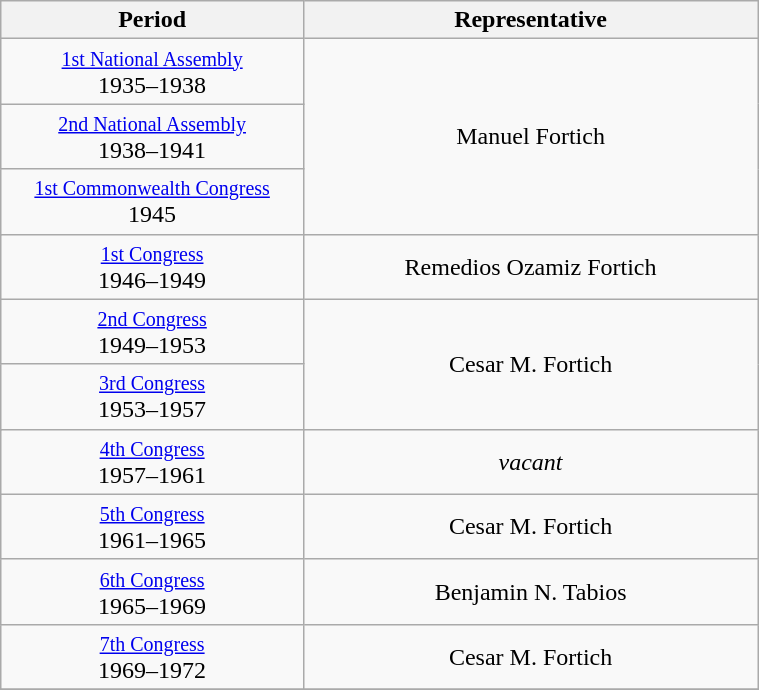<table class="wikitable" style="text-align:center; width:40%;">
<tr>
<th width="40%">Period</th>
<th>Representative</th>
</tr>
<tr>
<td><small><a href='#'>1st National Assembly</a></small><br>1935–1938</td>
<td rowspan="4">Manuel Fortich</td>
</tr>
<tr>
<td><small><a href='#'>2nd National Assembly</a></small><br>1938–1941</td>
</tr>
<tr>
<td><small><a href='#'>1st Commonwealth Congress</a></small><br>1945</td>
</tr>
<tr>
<td rowspan="2"><small><a href='#'>1st Congress</a></small><br>1946–1949</td>
</tr>
<tr>
<td>Remedios Ozamiz Fortich</td>
</tr>
<tr>
<td><small><a href='#'>2nd Congress</a></small><br>1949–1953</td>
<td rowspan="3">Cesar M. Fortich</td>
</tr>
<tr>
<td><small><a href='#'>3rd Congress</a></small><br>1953–1957</td>
</tr>
<tr>
<td rowspan="2"><small><a href='#'>4th Congress</a></small><br>1957–1961</td>
</tr>
<tr>
<td><em>vacant</em></td>
</tr>
<tr>
<td><small><a href='#'>5th Congress</a></small><br>1961–1965</td>
<td>Cesar M. Fortich</td>
</tr>
<tr>
<td><small><a href='#'>6th Congress</a></small><br>1965–1969</td>
<td>Benjamin N. Tabios</td>
</tr>
<tr>
<td><small><a href='#'>7th Congress</a></small><br>1969–1972</td>
<td>Cesar M. Fortich</td>
</tr>
<tr>
</tr>
</table>
